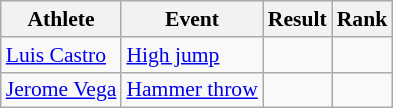<table class=wikitable style=font-size:90%;text-align:center>
<tr>
<th>Athlete</th>
<th>Event</th>
<th>Result</th>
<th>Rank</th>
</tr>
<tr>
<td align=left><a href='#'>Luis Castro</a></td>
<td align=left><a href='#'>High jump</a></td>
<td></td>
<td></td>
</tr>
<tr>
<td align=left><a href='#'>Jerome Vega</a></td>
<td align=left><a href='#'>Hammer throw</a></td>
<td></td>
<td></td>
</tr>
</table>
